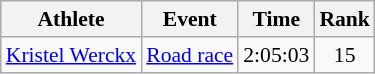<table class="wikitable" style="font-size:90%">
<tr>
<th>Athlete</th>
<th>Event</th>
<th>Time</th>
<th>Rank</th>
</tr>
<tr align=center>
<td align=left><a href='#'>Kristel Werckx</a></td>
<td align=left><a href='#'>Road race</a></td>
<td>2:05:03</td>
<td>15</td>
</tr>
</table>
